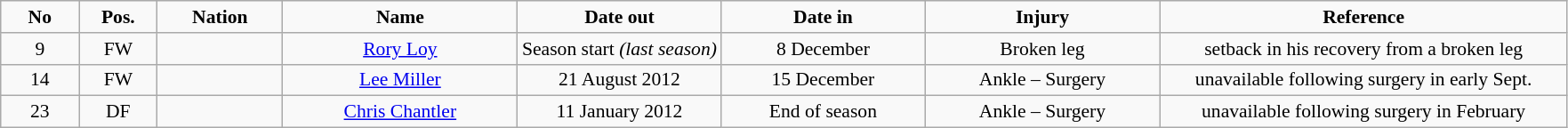<table class="wikitable" style="font-size: 90%; text-align: center;">
<tr>
<td width="5%" align="center"><strong>No</strong></td>
<td width="5%" align="center"><strong>Pos.</strong></td>
<td width="8%" align="center"><strong>Nation</strong></td>
<td width="15%" align="center"><strong>Name</strong></td>
<td width="13%" align="center"><strong>Date out</strong></td>
<td width="13%" align="center"><strong>Date in</strong></td>
<td width="15%" align="center"><strong>Injury</strong></td>
<td width="26%" align="center"><strong>Reference</strong></td>
</tr>
<tr>
<td>9</td>
<td>FW</td>
<td></td>
<td><a href='#'>Rory Loy</a></td>
<td>Season start <em>(last season)</em></td>
<td>8 December</td>
<td>Broken leg</td>
<td>setback in his recovery from a broken leg</td>
</tr>
<tr>
<td>14</td>
<td>FW</td>
<td></td>
<td><a href='#'>Lee Miller</a></td>
<td>21 August 2012</td>
<td>15 December</td>
<td>Ankle – Surgery</td>
<td>unavailable following surgery in early Sept.</td>
</tr>
<tr>
<td>23</td>
<td>DF</td>
<td></td>
<td><a href='#'>Chris Chantler</a></td>
<td>11 January 2012</td>
<td>End of season</td>
<td>Ankle – Surgery</td>
<td>unavailable following surgery in February</td>
</tr>
</table>
